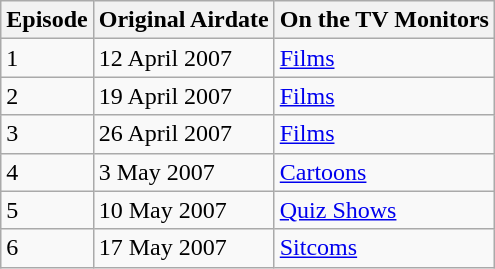<table class="wikitable">
<tr>
<th>Episode</th>
<th>Original Airdate</th>
<th>On the TV Monitors</th>
</tr>
<tr --->
<td>1</td>
<td>12 April 2007</td>
<td><a href='#'>Films</a></td>
</tr>
<tr --->
<td>2</td>
<td>19 April 2007</td>
<td><a href='#'>Films</a></td>
</tr>
<tr --->
<td>3</td>
<td>26 April 2007</td>
<td><a href='#'>Films</a></td>
</tr>
<tr --->
<td>4</td>
<td>3 May 2007</td>
<td><a href='#'>Cartoons</a></td>
</tr>
<tr --->
<td>5</td>
<td>10 May 2007</td>
<td><a href='#'>Quiz Shows</a></td>
</tr>
<tr --->
<td>6</td>
<td>17 May 2007</td>
<td><a href='#'>Sitcoms</a></td>
</tr>
</table>
